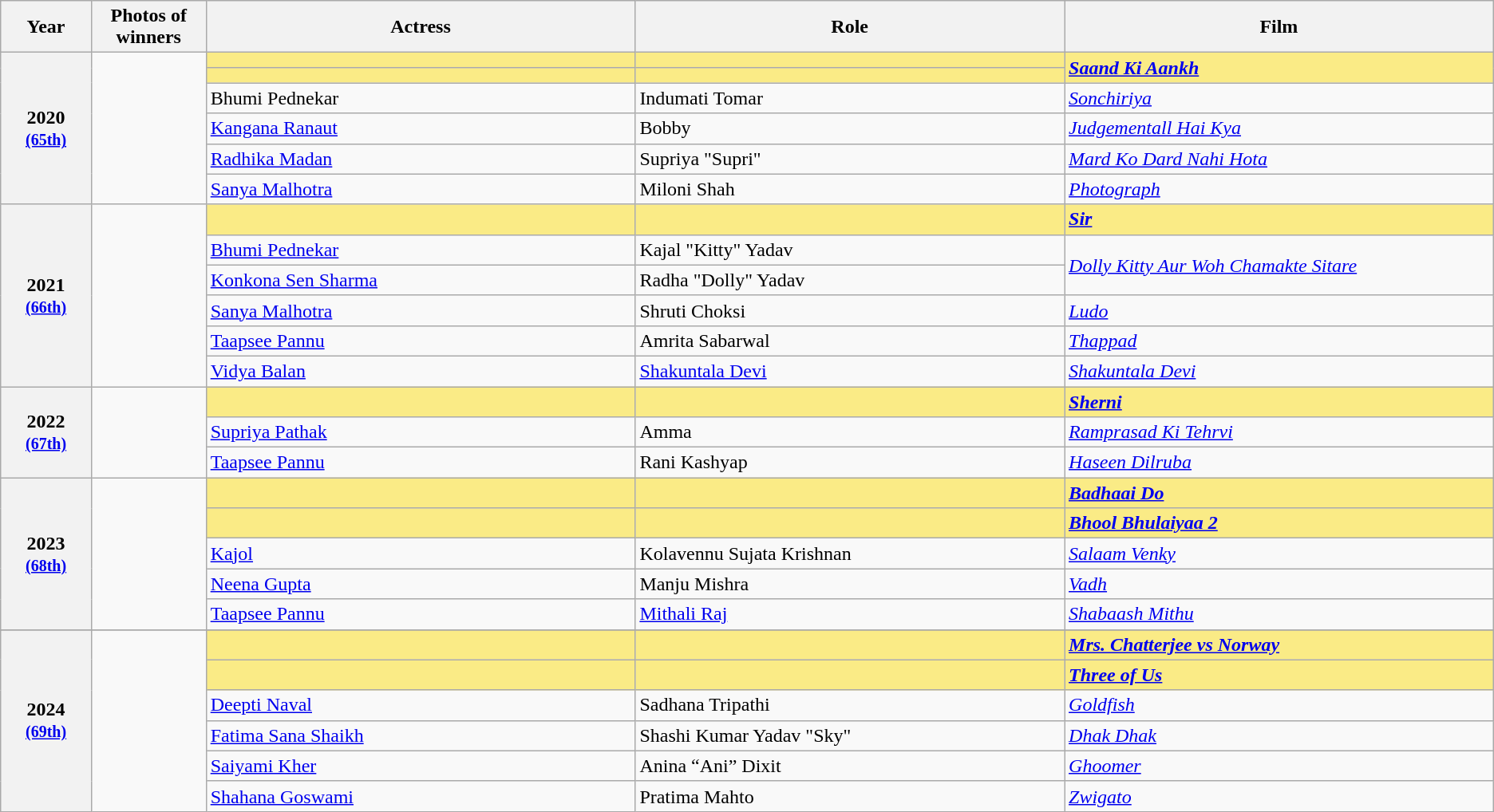<table class="wikitable sortable" style="text-align:left;">
<tr>
<th scope="col" style="width:3%; text-align:center;">Year</th>
<th scope="col" style="width:3%;text-align:center;">Photos of winners</th>
<th scope="col" style="width:15%;text-align:center;">Actress</th>
<th scope="col" style="width:15%;text-align:center;">Role</th>
<th scope="col" style="width:15%;text-align:center;">Film</th>
</tr>
<tr>
<th scope="row" rowspan=6 style="text-align:center">2020 <br><small><a href='#'>(65th)</a> </small></th>
<td rowspan=6 style="text-align:center"> <br></td>
<td style="background:#FAEB86;"><strong></strong> </td>
<td style="background:#FAEB86;"><strong></strong></td>
<td rowspan=2 style="background:#FAEB86;"><strong><em><a href='#'>Saand Ki Aankh</a></em></strong></td>
</tr>
<tr>
<td style="background:#FAEB86;"><strong></strong> </td>
<td style="background:#FAEB86;"><strong></strong></td>
</tr>
<tr>
<td>Bhumi Pednekar</td>
<td>Indumati Tomar</td>
<td><em><a href='#'>Sonchiriya</a></em></td>
</tr>
<tr>
<td><a href='#'>Kangana Ranaut</a></td>
<td>Bobby</td>
<td><em><a href='#'>Judgementall Hai Kya</a></em></td>
</tr>
<tr>
<td><a href='#'>Radhika Madan</a></td>
<td>Supriya "Supri"</td>
<td><em><a href='#'>Mard Ko Dard Nahi Hota</a></em></td>
</tr>
<tr>
<td><a href='#'>Sanya Malhotra</a></td>
<td>Miloni Shah</td>
<td><em><a href='#'>Photograph</a></em></td>
</tr>
<tr>
<th scope="row" rowspan=6 style="text-align:center">2021 <br><small><a href='#'>(66th)</a> </small></th>
<td rowspan=6 style="text-align:center"></td>
<td style="background:#FAEB86;"><strong></strong> </td>
<td style="background:#FAEB86;"><strong></strong></td>
<td style="background:#FAEB86;"><strong><em><a href='#'>Sir</a></em></strong></td>
</tr>
<tr>
<td><a href='#'>Bhumi Pednekar</a></td>
<td>Kajal "Kitty" Yadav</td>
<td rowspan="2"><em><a href='#'>Dolly Kitty Aur Woh Chamakte Sitare</a></em></td>
</tr>
<tr>
<td><a href='#'>Konkona Sen Sharma</a></td>
<td>Radha "Dolly" Yadav</td>
</tr>
<tr>
<td><a href='#'>Sanya Malhotra</a></td>
<td>Shruti Choksi</td>
<td><em><a href='#'>Ludo</a></em></td>
</tr>
<tr>
<td><a href='#'>Taapsee Pannu</a></td>
<td>Amrita Sabarwal</td>
<td><em><a href='#'>Thappad</a></em></td>
</tr>
<tr>
<td><a href='#'>Vidya Balan</a></td>
<td><a href='#'>Shakuntala Devi</a></td>
<td><em><a href='#'>Shakuntala Devi</a></em></td>
</tr>
<tr>
<th scope="row" rowspan=3 style="text-align:center">2022 <br><small><a href='#'>(67th)</a> </small></th>
<td rowspan=3 style="text-align:center"></td>
<td style="background:#FAEB86;"><strong></strong> </td>
<td style="background:#FAEB86;"><strong></strong></td>
<td style="background:#FAEB86;"><strong><em><a href='#'>Sherni</a></em></strong></td>
</tr>
<tr>
<td><a href='#'>Supriya Pathak</a></td>
<td>Amma</td>
<td><em><a href='#'>Ramprasad Ki Tehrvi</a></em></td>
</tr>
<tr>
<td><a href='#'>Taapsee Pannu</a></td>
<td>Rani Kashyap</td>
<td><em><a href='#'>Haseen Dilruba</a></em></td>
</tr>
<tr>
<th scope="row" rowspan=5 style="text-align:center">2023 <br><small><a href='#'>(68th)</a> </small></th>
<td rowspan=5 style="text-align:center"><br></td>
<td style="background:#FAEB86;"><strong></strong> </td>
<td style="background:#FAEB86;"><strong></strong></td>
<td style="background:#FAEB86;"><strong><em><a href='#'>Badhaai Do</a></em></strong></td>
</tr>
<tr>
<td style="background:#FAEB86;"><strong></strong> </td>
<td style="background:#FAEB86;"><strong></strong></td>
<td style="background:#FAEB86;"><strong><em><a href='#'>Bhool Bhulaiyaa 2</a></em></strong></td>
</tr>
<tr>
<td><a href='#'>Kajol</a></td>
<td>Kolavennu Sujata Krishnan</td>
<td><em><a href='#'>Salaam Venky</a></em></td>
</tr>
<tr>
<td><a href='#'>Neena Gupta</a></td>
<td>Manju Mishra</td>
<td><em><a href='#'>Vadh</a></em></td>
</tr>
<tr>
<td><a href='#'>Taapsee Pannu</a></td>
<td><a href='#'>Mithali Raj</a></td>
<td><em><a href='#'>Shabaash Mithu</a></em></td>
</tr>
<tr>
</tr>
<tr>
<th scope="row" rowspan=6 style="text-align:center">2024 <br><small><a href='#'>(69th)</a> </small></th>
<td rowspan=6 style="text-align:center"><br></td>
<td style="background:#FAEB86;"><strong></strong> </td>
<td style="background:#FAEB86;"><strong></strong></td>
<td style="background:#FAEB86;"><strong><em><a href='#'>Mrs. Chatterjee vs Norway</a></em></strong></td>
</tr>
<tr>
<td style="background:#FAEB86;"><strong></strong> </td>
<td style="background:#FAEB86;"><strong></strong></td>
<td style="background:#FAEB86;"><strong><em><a href='#'>Three of Us</a></em></strong></td>
</tr>
<tr>
<td><a href='#'>Deepti Naval</a></td>
<td>Sadhana Tripathi</td>
<td><em><a href='#'>Goldfish</a></em></td>
</tr>
<tr>
<td><a href='#'>Fatima Sana Shaikh</a></td>
<td>Shashi Kumar Yadav "Sky"</td>
<td><em><a href='#'>Dhak Dhak</a></em></td>
</tr>
<tr>
<td><a href='#'>Saiyami Kher</a></td>
<td>Anina “Ani” Dixit</td>
<td><em><a href='#'>Ghoomer</a></em></td>
</tr>
<tr>
<td><a href='#'>Shahana Goswami</a></td>
<td>Pratima Mahto</td>
<td><em><a href='#'>Zwigato</a></em></td>
</tr>
</table>
